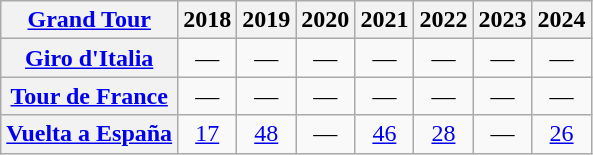<table class="wikitable plainrowheaders">
<tr>
<th scope="col"><a href='#'>Grand Tour</a></th>
<th scope="col">2018</th>
<th scope="col">2019</th>
<th scope="col">2020</th>
<th scope="col">2021</th>
<th scope="col">2022</th>
<th scope="col">2023</th>
<th scope="col">2024</th>
</tr>
<tr style="text-align:center;">
<th scope="row"> <a href='#'>Giro d'Italia</a></th>
<td>—</td>
<td>—</td>
<td>—</td>
<td>—</td>
<td>—</td>
<td>—</td>
<td>—</td>
</tr>
<tr style="text-align:center;">
<th scope="row"> <a href='#'>Tour de France</a></th>
<td>—</td>
<td>—</td>
<td>—</td>
<td>—</td>
<td>—</td>
<td>—</td>
<td>—</td>
</tr>
<tr style="text-align:center;">
<th scope="row"> <a href='#'>Vuelta a España</a></th>
<td><a href='#'>17</a></td>
<td><a href='#'>48</a></td>
<td>—</td>
<td><a href='#'>46</a></td>
<td><a href='#'>28</a></td>
<td>—</td>
<td><a href='#'>26</a></td>
</tr>
</table>
